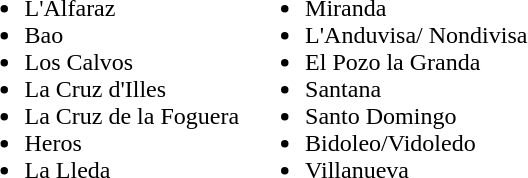<table border=0>
<tr>
<td><br><ul><li>L'Alfaraz</li><li>Bao</li><li>Los Calvos</li><li>La Cruz d'Illes</li><li>La Cruz de la Foguera</li><li>Heros</li><li>La Lleda</li></ul></td>
<td><br><ul><li>Miranda</li><li>L'Anduvisa/ Nondivisa</li><li>El Pozo la Granda</li><li>Santana</li><li>Santo Domingo</li><li>Bidoleo/Vidoledo</li><li>Villanueva</li></ul></td>
</tr>
</table>
